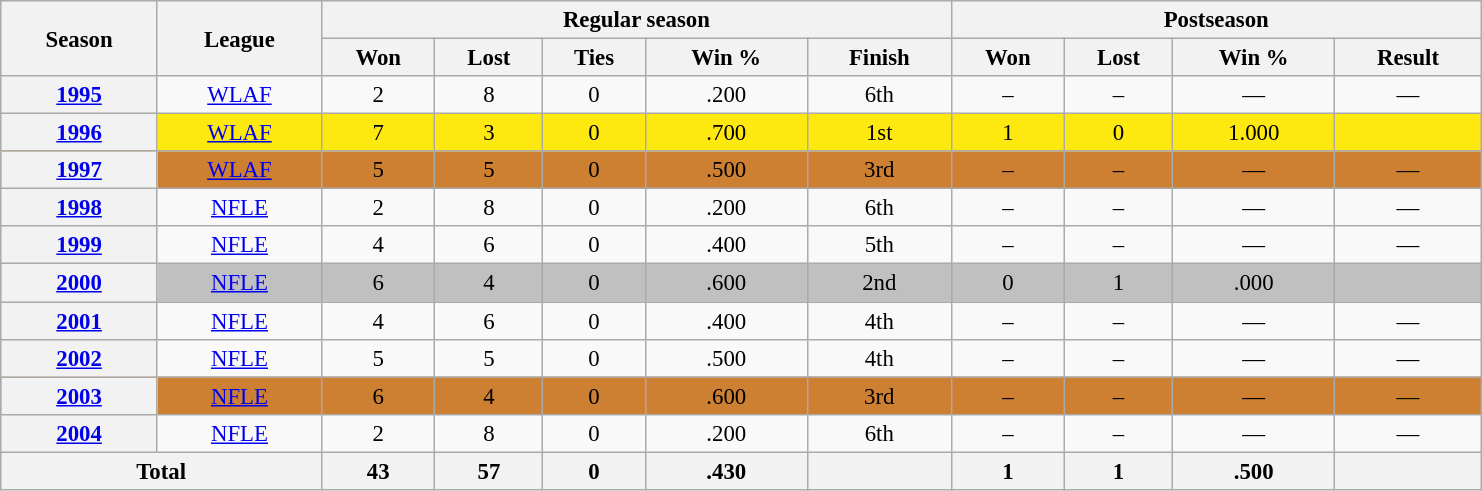<table class="wikitable" style="font-size:95%; text-align:center; width:65em">
<tr>
<th rowspan="2">Season</th>
<th rowspan="2">League</th>
<th colspan="5">Regular season</th>
<th colspan="4">Postseason</th>
</tr>
<tr>
<th>Won</th>
<th>Lost</th>
<th>Ties</th>
<th>Win %</th>
<th>Finish</th>
<th>Won</th>
<th>Lost</th>
<th>Win %</th>
<th>Result</th>
</tr>
<tr>
<th><a href='#'>1995</a></th>
<td><a href='#'>WLAF</a></td>
<td>2</td>
<td>8</td>
<td>0</td>
<td>.200</td>
<td>6th </td>
<td>–</td>
<td>–</td>
<td>—</td>
<td>—</td>
</tr>
<tr style="background:#FDE910">
<th><a href='#'>1996</a></th>
<td><a href='#'>WLAF</a></td>
<td>7</td>
<td>3</td>
<td>0</td>
<td>.700</td>
<td>1st </td>
<td>1</td>
<td>0</td>
<td>1.000</td>
<td></td>
</tr>
<tr style="background:#CD7F32">
<th><a href='#'>1997</a></th>
<td><a href='#'>WLAF</a></td>
<td>5</td>
<td>5</td>
<td>0</td>
<td>.500</td>
<td>3rd </td>
<td>–</td>
<td>–</td>
<td>—</td>
<td>—</td>
</tr>
<tr>
<th><a href='#'>1998</a></th>
<td><a href='#'>NFLE</a></td>
<td>2</td>
<td>8</td>
<td>0</td>
<td>.200</td>
<td>6th </td>
<td>–</td>
<td>–</td>
<td>—</td>
<td>—</td>
</tr>
<tr>
<th><a href='#'>1999</a></th>
<td><a href='#'>NFLE</a></td>
<td>4</td>
<td>6</td>
<td>0</td>
<td>.400</td>
<td>5th </td>
<td>–</td>
<td>–</td>
<td>—</td>
<td>—</td>
</tr>
<tr style="background:#C0C0C0">
<th><a href='#'>2000</a></th>
<td><a href='#'>NFLE</a></td>
<td>6</td>
<td>4</td>
<td>0</td>
<td>.600</td>
<td>2nd </td>
<td>0</td>
<td>1</td>
<td>.000</td>
<td></td>
</tr>
<tr>
<th><a href='#'>2001</a></th>
<td><a href='#'>NFLE</a></td>
<td>4</td>
<td>6</td>
<td>0</td>
<td>.400</td>
<td>4th </td>
<td>–</td>
<td>–</td>
<td>—</td>
<td>—</td>
</tr>
<tr>
<th><a href='#'>2002</a></th>
<td><a href='#'>NFLE</a></td>
<td>5</td>
<td>5</td>
<td>0</td>
<td>.500</td>
<td>4th </td>
<td>–</td>
<td>–</td>
<td>—</td>
<td>—</td>
</tr>
<tr style="background:#CD7F32">
<th><a href='#'>2003</a></th>
<td><a href='#'>NFLE</a></td>
<td>6</td>
<td>4</td>
<td>0</td>
<td>.600</td>
<td>3rd </td>
<td>–</td>
<td>–</td>
<td>—</td>
<td>—</td>
</tr>
<tr>
<th><a href='#'>2004</a></th>
<td><a href='#'>NFLE</a></td>
<td>2</td>
<td>8</td>
<td>0</td>
<td>.200</td>
<td>6th </td>
<td>–</td>
<td>–</td>
<td>—</td>
<td>—</td>
</tr>
<tr>
<th colspan="2">Total</th>
<th>43</th>
<th>57</th>
<th>0</th>
<th>.430</th>
<th></th>
<th>1</th>
<th>1</th>
<th>.500</th>
<th></th>
</tr>
</table>
